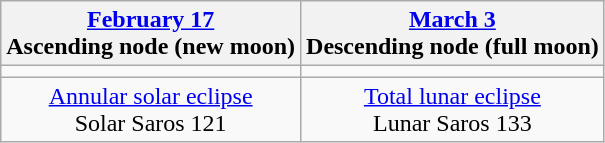<table class="wikitable">
<tr>
<th><a href='#'>February 17</a><br>Ascending node (new moon)<br></th>
<th><a href='#'>March 3</a><br>Descending node (full moon)<br></th>
</tr>
<tr>
<td></td>
<td></td>
</tr>
<tr align=center>
<td><a href='#'>Annular solar eclipse</a><br>Solar Saros 121</td>
<td><a href='#'>Total lunar eclipse</a><br>Lunar Saros 133</td>
</tr>
</table>
